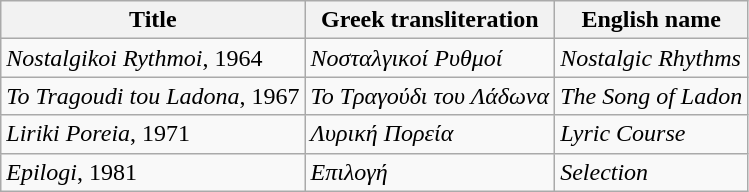<table class="wikitable">
<tr>
<th>Title</th>
<th>Greek  transliteration</th>
<th>English name</th>
</tr>
<tr>
<td><em>Nostalgikoi Rythmoi</em>, 1964</td>
<td><em>Νοσταλγικοί Ρυθμοί</em></td>
<td><em>Nostalgic Rhythms</em></td>
</tr>
<tr>
<td><em>To Tragoudi tou Ladona</em>, 1967</td>
<td><em>Το Τραγούδι του Λάδωνα</em></td>
<td><em>The Song of Ladon</em></td>
</tr>
<tr>
<td><em>Liriki Poreia</em>, 1971</td>
<td><em>Λυρική Πορεία</em></td>
<td><em>Lyric Course</em></td>
</tr>
<tr>
<td><em>Epilogi</em>, 1981</td>
<td><em>Επιλογή</em></td>
<td><em>Selection</em></td>
</tr>
</table>
